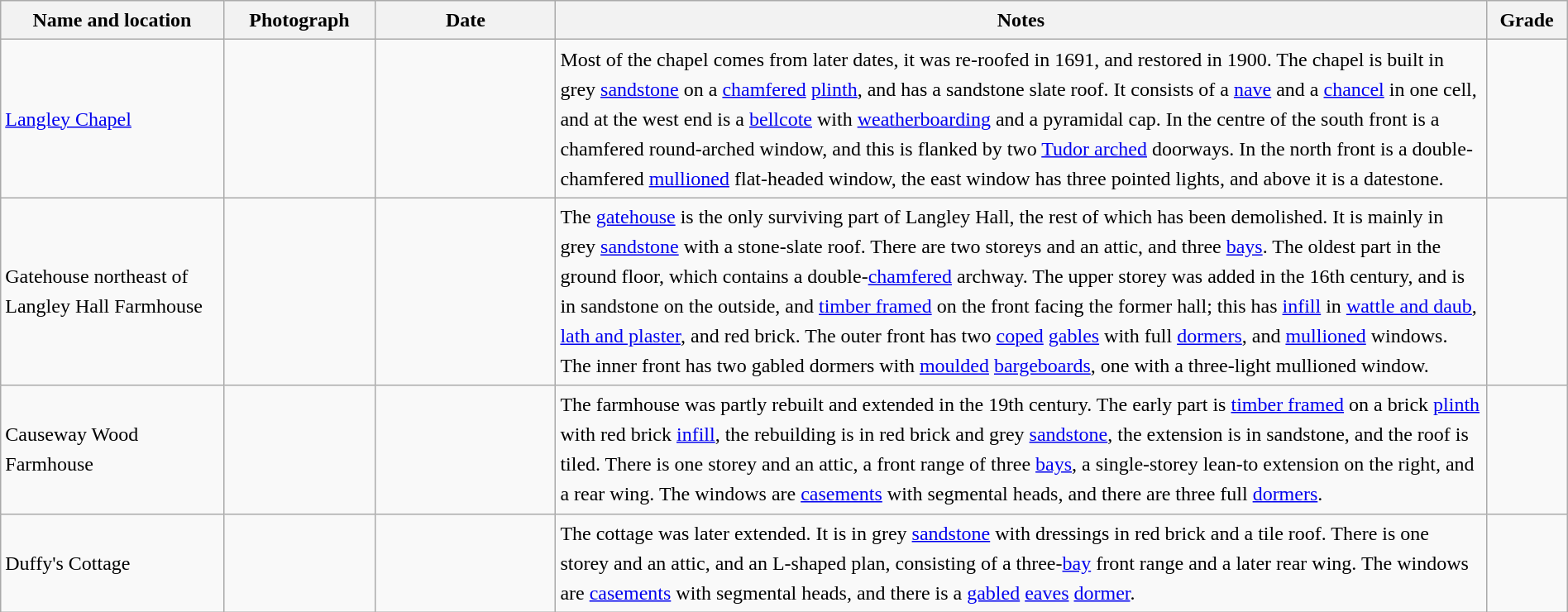<table class="wikitable sortable plainrowheaders" style="width:100%; border:0; text-align:left; line-height:150%;">
<tr>
<th scope="col"  style="width:150px">Name and location</th>
<th scope="col"  style="width:100px" class="unsortable">Photograph</th>
<th scope="col"  style="width:120px">Date</th>
<th scope="col"  style="width:650px" class="unsortable">Notes</th>
<th scope="col"  style="width:50px">Grade</th>
</tr>
<tr>
<td><a href='#'>Langley Chapel</a><br><small></small></td>
<td></td>
<td align="center"></td>
<td>Most of the chapel comes from later dates, it was re-roofed in 1691, and restored in 1900.  The chapel is built in grey <a href='#'>sandstone</a> on a <a href='#'>chamfered</a> <a href='#'>plinth</a>, and has a sandstone slate roof.  It consists of a <a href='#'>nave</a> and a <a href='#'>chancel</a> in one cell, and at the west end is a <a href='#'>bellcote</a> with <a href='#'>weatherboarding</a> and a pyramidal cap.  In the centre of the south front is a chamfered round-arched window, and this is flanked by two <a href='#'>Tudor arched</a> doorways.  In the north front is a double-chamfered <a href='#'>mullioned</a> flat-headed window, the east window has three pointed lights, and above it is a datestone.</td>
<td align="center" ></td>
</tr>
<tr>
<td>Gatehouse northeast of Langley Hall Farmhouse<br><small></small></td>
<td></td>
<td align="center"></td>
<td>The <a href='#'>gatehouse</a> is the only surviving part of Langley Hall, the rest of which has been demolished.  It is mainly in grey <a href='#'>sandstone</a> with a stone-slate roof.  There are two storeys and an attic, and three <a href='#'>bays</a>.  The oldest part in the ground floor, which contains a double-<a href='#'>chamfered</a> archway.  The upper storey was added in the 16th century, and is in sandstone on the outside, and <a href='#'>timber framed</a> on the front facing the former hall; this has <a href='#'>infill</a> in <a href='#'>wattle and daub</a>, <a href='#'>lath and plaster</a>, and red brick.  The outer front has two <a href='#'>coped</a> <a href='#'>gables</a> with full <a href='#'>dormers</a>, and <a href='#'>mullioned</a> windows.  The inner front has two gabled dormers with <a href='#'>moulded</a> <a href='#'>bargeboards</a>, one with a three-light mullioned window.</td>
<td align="center" ></td>
</tr>
<tr>
<td>Causeway Wood Farmhouse<br><small></small></td>
<td></td>
<td align="center"></td>
<td>The farmhouse was partly rebuilt and extended in the 19th century.  The early part is <a href='#'>timber framed</a> on a brick <a href='#'>plinth</a> with red brick <a href='#'>infill</a>, the rebuilding is in red brick and grey <a href='#'>sandstone</a>, the extension is in sandstone, and the roof is tiled.  There is one storey and an attic, a front range of three <a href='#'>bays</a>, a single-storey lean-to extension on the right, and a rear wing.  The windows are <a href='#'>casements</a> with segmental heads, and there are three full <a href='#'>dormers</a>.</td>
<td align="center" ></td>
</tr>
<tr>
<td>Duffy's Cottage<br><small></small></td>
<td></td>
<td align="center"></td>
<td>The cottage was later extended.  It is in grey <a href='#'>sandstone</a> with dressings in red brick and a tile roof.  There is one storey and an attic, and an L-shaped plan, consisting of a three-<a href='#'>bay</a> front range and a later rear wing.  The windows are <a href='#'>casements</a> with segmental heads, and there is a <a href='#'>gabled</a> <a href='#'>eaves</a> <a href='#'>dormer</a>.</td>
<td align="center" ></td>
</tr>
<tr>
</tr>
</table>
